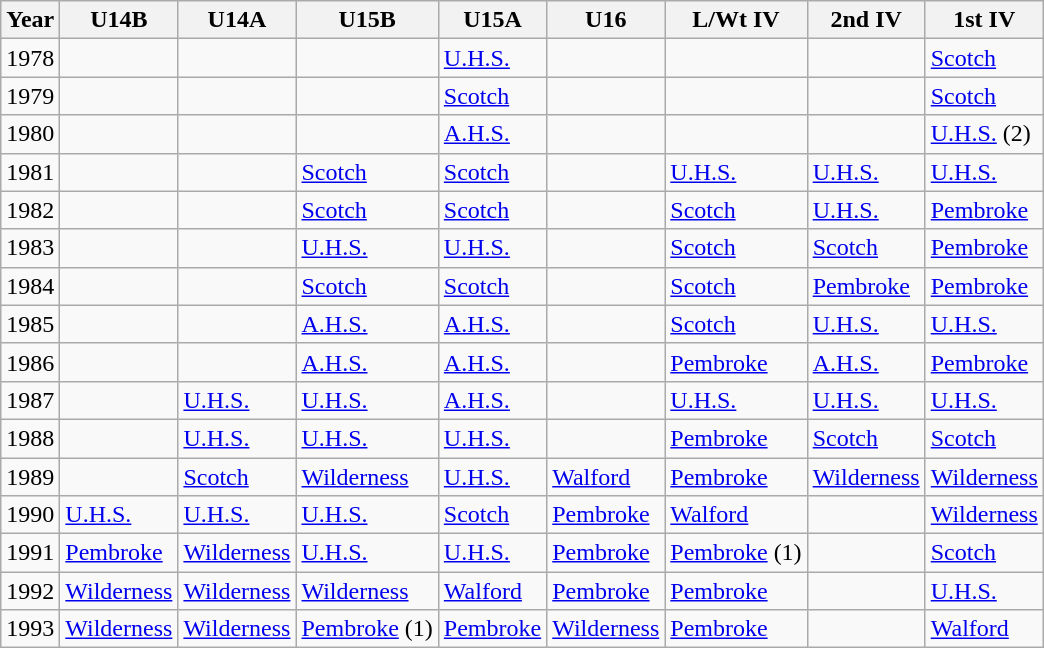<table class="wikitable">
<tr>
<th>Year</th>
<th>U14B</th>
<th>U14A</th>
<th>U15B</th>
<th>U15A</th>
<th>U16</th>
<th>L/Wt IV</th>
<th>2nd IV</th>
<th>1st IV</th>
</tr>
<tr>
<td>1978</td>
<td></td>
<td></td>
<td></td>
<td><a href='#'>U.H.S.</a></td>
<td></td>
<td></td>
<td></td>
<td><a href='#'>Scotch</a></td>
</tr>
<tr>
<td>1979</td>
<td></td>
<td></td>
<td></td>
<td><a href='#'>Scotch</a></td>
<td></td>
<td></td>
<td></td>
<td><a href='#'>Scotch</a></td>
</tr>
<tr>
<td>1980</td>
<td></td>
<td></td>
<td></td>
<td><a href='#'>A.H.S.</a></td>
<td></td>
<td></td>
<td></td>
<td><a href='#'>U.H.S.</a> (2)</td>
</tr>
<tr>
<td>1981</td>
<td></td>
<td></td>
<td><a href='#'>Scotch</a></td>
<td><a href='#'>Scotch</a></td>
<td></td>
<td><a href='#'>U.H.S.</a></td>
<td><a href='#'>U.H.S.</a></td>
<td><a href='#'>U.H.S.</a></td>
</tr>
<tr>
<td>1982</td>
<td></td>
<td></td>
<td><a href='#'>Scotch</a></td>
<td><a href='#'>Scotch</a></td>
<td></td>
<td><a href='#'>Scotch</a></td>
<td><a href='#'>U.H.S.</a></td>
<td><a href='#'>Pembroke</a></td>
</tr>
<tr>
<td>1983</td>
<td></td>
<td></td>
<td><a href='#'>U.H.S.</a></td>
<td><a href='#'>U.H.S.</a></td>
<td></td>
<td><a href='#'>Scotch</a></td>
<td><a href='#'>Scotch</a></td>
<td><a href='#'>Pembroke</a></td>
</tr>
<tr>
<td>1984</td>
<td></td>
<td></td>
<td><a href='#'>Scotch</a></td>
<td><a href='#'>Scotch</a></td>
<td></td>
<td><a href='#'>Scotch</a></td>
<td><a href='#'>Pembroke</a></td>
<td><a href='#'>Pembroke</a></td>
</tr>
<tr>
<td>1985</td>
<td></td>
<td></td>
<td><a href='#'>A.H.S.</a></td>
<td><a href='#'>A.H.S.</a></td>
<td></td>
<td><a href='#'>Scotch</a></td>
<td><a href='#'>U.H.S.</a></td>
<td><a href='#'>U.H.S.</a></td>
</tr>
<tr>
<td>1986</td>
<td></td>
<td></td>
<td><a href='#'>A.H.S.</a></td>
<td><a href='#'>A.H.S.</a></td>
<td></td>
<td><a href='#'>Pembroke</a></td>
<td><a href='#'>A.H.S.</a></td>
<td><a href='#'>Pembroke</a></td>
</tr>
<tr>
<td>1987</td>
<td></td>
<td><a href='#'>U.H.S.</a></td>
<td><a href='#'>U.H.S.</a></td>
<td><a href='#'>A.H.S.</a></td>
<td></td>
<td><a href='#'>U.H.S.</a></td>
<td><a href='#'>U.H.S.</a></td>
<td><a href='#'>U.H.S.</a></td>
</tr>
<tr>
<td>1988</td>
<td></td>
<td><a href='#'>U.H.S.</a></td>
<td><a href='#'>U.H.S.</a></td>
<td><a href='#'>U.H.S.</a></td>
<td></td>
<td><a href='#'>Pembroke</a></td>
<td><a href='#'>Scotch</a></td>
<td><a href='#'>Scotch</a></td>
</tr>
<tr>
<td>1989</td>
<td></td>
<td><a href='#'>Scotch</a></td>
<td><a href='#'>Wilderness</a></td>
<td><a href='#'>U.H.S.</a></td>
<td><a href='#'>Walford</a></td>
<td><a href='#'>Pembroke</a></td>
<td><a href='#'>Wilderness</a></td>
<td><a href='#'>Wilderness</a></td>
</tr>
<tr>
<td>1990</td>
<td><a href='#'>U.H.S.</a></td>
<td><a href='#'>U.H.S.</a></td>
<td><a href='#'>U.H.S.</a></td>
<td><a href='#'>Scotch</a></td>
<td><a href='#'>Pembroke</a></td>
<td><a href='#'>Walford</a></td>
<td></td>
<td><a href='#'>Wilderness</a></td>
</tr>
<tr>
<td>1991</td>
<td><a href='#'>Pembroke</a></td>
<td><a href='#'>Wilderness</a></td>
<td><a href='#'>U.H.S.</a></td>
<td><a href='#'>U.H.S.</a></td>
<td><a href='#'>Pembroke</a></td>
<td><a href='#'>Pembroke</a> (1)</td>
<td></td>
<td><a href='#'>Scotch</a></td>
</tr>
<tr>
<td>1992</td>
<td><a href='#'>Wilderness</a></td>
<td><a href='#'>Wilderness</a></td>
<td><a href='#'>Wilderness</a></td>
<td><a href='#'>Walford</a></td>
<td><a href='#'>Pembroke</a></td>
<td><a href='#'>Pembroke</a></td>
<td></td>
<td><a href='#'>U.H.S.</a></td>
</tr>
<tr>
<td>1993</td>
<td><a href='#'>Wilderness</a></td>
<td><a href='#'>Wilderness</a></td>
<td><a href='#'>Pembroke</a> (1)</td>
<td><a href='#'>Pembroke</a></td>
<td><a href='#'>Wilderness</a></td>
<td><a href='#'>Pembroke</a></td>
<td></td>
<td><a href='#'>Walford</a></td>
</tr>
</table>
